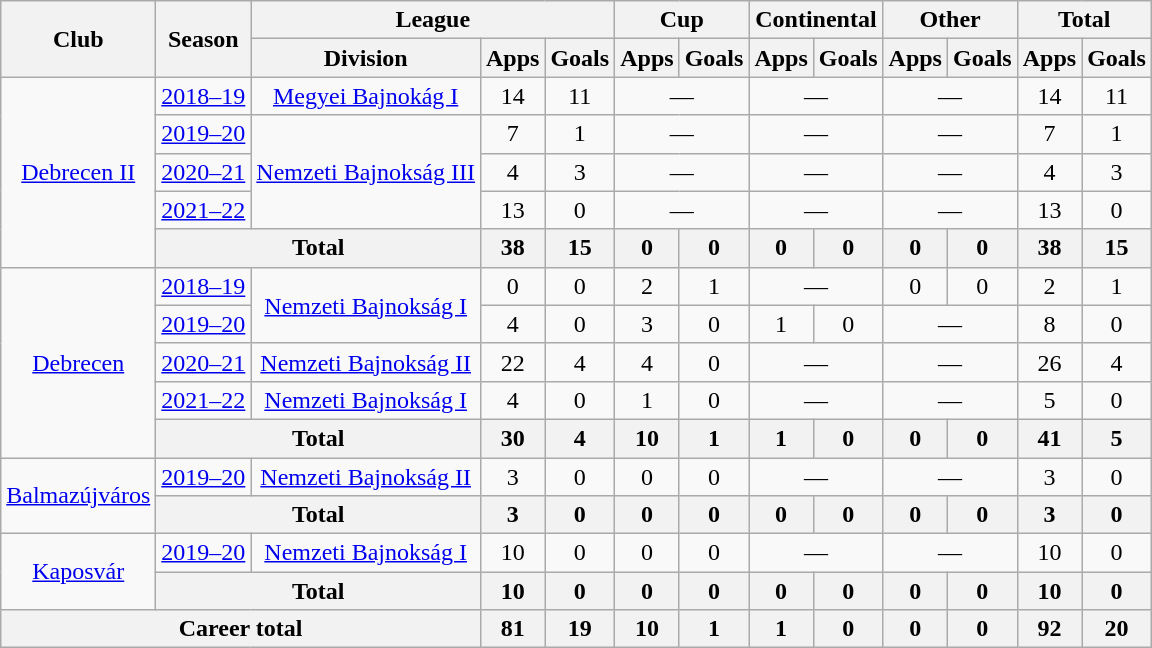<table class="wikitable" style="text-align:center">
<tr>
<th rowspan="2">Club</th>
<th rowspan="2">Season</th>
<th colspan="3">League</th>
<th colspan="2">Cup</th>
<th colspan="2">Continental</th>
<th colspan="2">Other</th>
<th colspan="2">Total</th>
</tr>
<tr>
<th>Division</th>
<th>Apps</th>
<th>Goals</th>
<th>Apps</th>
<th>Goals</th>
<th>Apps</th>
<th>Goals</th>
<th>Apps</th>
<th>Goals</th>
<th>Apps</th>
<th>Goals</th>
</tr>
<tr>
<td rowspan="5"><a href='#'>Debrecen II</a></td>
<td><a href='#'>2018–19</a></td>
<td><a href='#'>Megyei Bajnokág I</a></td>
<td>14</td>
<td>11</td>
<td colspan="2">—</td>
<td colspan="2">—</td>
<td colspan="2">—</td>
<td>14</td>
<td>11</td>
</tr>
<tr>
<td><a href='#'>2019–20</a></td>
<td rowspan="3"><a href='#'>Nemzeti Bajnokság III</a></td>
<td>7</td>
<td>1</td>
<td colspan="2">—</td>
<td colspan="2">—</td>
<td colspan="2">—</td>
<td>7</td>
<td>1</td>
</tr>
<tr>
<td><a href='#'>2020–21</a></td>
<td>4</td>
<td>3</td>
<td colspan="2">—</td>
<td colspan="2">—</td>
<td colspan="2">—</td>
<td>4</td>
<td>3</td>
</tr>
<tr>
<td><a href='#'>2021–22</a></td>
<td>13</td>
<td>0</td>
<td colspan="2">—</td>
<td colspan="2">—</td>
<td colspan="2">—</td>
<td>13</td>
<td>0</td>
</tr>
<tr>
<th colspan="2">Total</th>
<th>38</th>
<th>15</th>
<th>0</th>
<th>0</th>
<th>0</th>
<th>0</th>
<th>0</th>
<th>0</th>
<th>38</th>
<th>15</th>
</tr>
<tr>
<td rowspan="5"><a href='#'>Debrecen</a></td>
<td><a href='#'>2018–19</a></td>
<td rowspan="2"><a href='#'>Nemzeti Bajnokság I</a></td>
<td>0</td>
<td>0</td>
<td>2</td>
<td>1</td>
<td colspan="2">—</td>
<td>0</td>
<td>0</td>
<td>2</td>
<td>1</td>
</tr>
<tr>
<td><a href='#'>2019–20</a></td>
<td>4</td>
<td>0</td>
<td>3</td>
<td>0</td>
<td>1</td>
<td>0</td>
<td colspan="2">—</td>
<td>8</td>
<td>0</td>
</tr>
<tr>
<td><a href='#'>2020–21</a></td>
<td rowspan="1"><a href='#'>Nemzeti Bajnokság II</a></td>
<td>22</td>
<td>4</td>
<td>4</td>
<td>0</td>
<td colspan="2">—</td>
<td colspan="2">—</td>
<td>26</td>
<td>4</td>
</tr>
<tr>
<td><a href='#'>2021–22</a></td>
<td rowspan="1"><a href='#'>Nemzeti Bajnokság I</a></td>
<td>4</td>
<td>0</td>
<td>1</td>
<td>0</td>
<td colspan="2">—</td>
<td colspan="2">—</td>
<td>5</td>
<td>0</td>
</tr>
<tr>
<th colspan="2">Total</th>
<th>30</th>
<th>4</th>
<th>10</th>
<th>1</th>
<th>1</th>
<th>0</th>
<th>0</th>
<th>0</th>
<th>41</th>
<th>5</th>
</tr>
<tr>
<td rowspan="2"><a href='#'>Balmazújváros</a></td>
<td><a href='#'>2019–20</a></td>
<td><a href='#'>Nemzeti Bajnokság II</a></td>
<td>3</td>
<td>0</td>
<td>0</td>
<td>0</td>
<td colspan="2">—</td>
<td colspan="2">—</td>
<td>3</td>
<td>0</td>
</tr>
<tr>
<th colspan="2">Total</th>
<th>3</th>
<th>0</th>
<th>0</th>
<th>0</th>
<th>0</th>
<th>0</th>
<th>0</th>
<th>0</th>
<th>3</th>
<th>0</th>
</tr>
<tr>
<td rowspan="2"><a href='#'>Kaposvár</a></td>
<td><a href='#'>2019–20</a></td>
<td><a href='#'>Nemzeti Bajnokság I</a></td>
<td>10</td>
<td>0</td>
<td>0</td>
<td>0</td>
<td colspan="2">—</td>
<td colspan="2">—</td>
<td>10</td>
<td>0</td>
</tr>
<tr>
<th colspan="2">Total</th>
<th>10</th>
<th>0</th>
<th>0</th>
<th>0</th>
<th>0</th>
<th>0</th>
<th>0</th>
<th>0</th>
<th>10</th>
<th>0</th>
</tr>
<tr>
<th colspan="3">Career total</th>
<th>81</th>
<th>19</th>
<th>10</th>
<th>1</th>
<th>1</th>
<th>0</th>
<th>0</th>
<th>0</th>
<th>92</th>
<th>20</th>
</tr>
</table>
